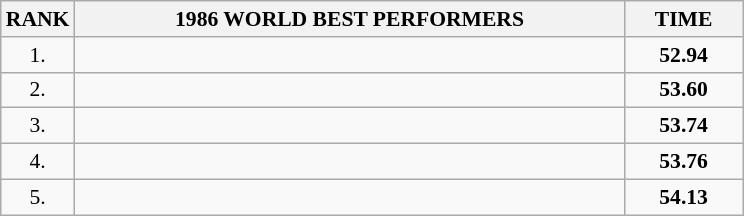<table class="wikitable" style="border-collapse: collapse; font-size: 90%;">
<tr>
<th>RANK</th>
<th align="center" style="width: 25em">1986 WORLD BEST PERFORMERS</th>
<th align="center" style="width: 5em">TIME</th>
</tr>
<tr>
<td align="center">1.</td>
<td></td>
<td align="center"><strong>52.94</strong></td>
</tr>
<tr>
<td align="center">2.</td>
<td></td>
<td align="center"><strong>53.60</strong></td>
</tr>
<tr>
<td align="center">3.</td>
<td></td>
<td align="center"><strong>53.74</strong></td>
</tr>
<tr>
<td align="center">4.</td>
<td></td>
<td align="center"><strong>53.76</strong></td>
</tr>
<tr>
<td align="center">5.</td>
<td></td>
<td align="center"><strong>54.13</strong></td>
</tr>
</table>
